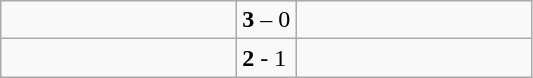<table class="wikitable">
<tr>
<td width=150></td>
<td><strong>3</strong> – 0</td>
<td width=150></td>
</tr>
<tr>
<td></td>
<td><strong>2</strong> - 1</td>
<td></td>
</tr>
</table>
